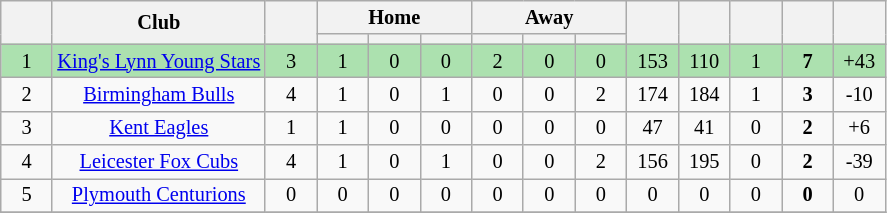<table class="wikitable" style="text-align:center; font-size:85%">
<tr>
<th rowspan="2" style="width:28px;"></th>
<th rowspan=2>Club</th>
<th rowspan="2" style="width:28px;"></th>
<th colspan=3>Home</th>
<th colspan=3>Away</th>
<th rowspan="2" style="width:28px;"></th>
<th rowspan="2" style="width:28px;"></th>
<th rowspan="2" style="width:28px;"></th>
<th rowspan="2" style="width:28px;"></th>
<th rowspan="2" style="width:28px;"></th>
</tr>
<tr>
<th width=28></th>
<th width=28></th>
<th width=28></th>
<th width=28></th>
<th width=28></th>
<th width=28></th>
</tr>
<tr style="background:#ACE1AF;">
<td align="center">1</td>
<td><a href='#'>King's Lynn Young Stars</a></td>
<td align="center">3</td>
<td align="center">1</td>
<td align="center">0</td>
<td align="center">0</td>
<td align="center">2</td>
<td align="center">0</td>
<td align="center">0</td>
<td align="center">153</td>
<td align="center">110</td>
<td align="center">1</td>
<td align="center"><strong>7</strong></td>
<td align="center">+43</td>
</tr>
<tr>
<td align="center">2</td>
<td><a href='#'>Birmingham Bulls</a></td>
<td align="center">4</td>
<td align="center">1</td>
<td align="center">0</td>
<td align="center">1</td>
<td align="center">0</td>
<td align="center">0</td>
<td align="center">2</td>
<td align="center">174</td>
<td align="center">184</td>
<td align="center">1</td>
<td align="center"><strong>3</strong></td>
<td align="center">-10</td>
</tr>
<tr>
<td align="center">3</td>
<td><a href='#'>Kent Eagles</a></td>
<td align="center">1</td>
<td align="center">1</td>
<td align="center">0</td>
<td align="center">0</td>
<td align="center">0</td>
<td align="center">0</td>
<td align="center">0</td>
<td align="center">47</td>
<td align="center">41</td>
<td align="center">0</td>
<td align="center"><strong>2</strong></td>
<td align="center">+6</td>
</tr>
<tr>
<td align="center">4</td>
<td><a href='#'>Leicester Fox Cubs</a></td>
<td align="center">4</td>
<td align="center">1</td>
<td align="center">0</td>
<td align="center">1</td>
<td align="center">0</td>
<td align="center">0</td>
<td align="center">2</td>
<td align="center">156</td>
<td align="center">195</td>
<td align="center">0</td>
<td align="center"><strong>2</strong></td>
<td align="center">-39</td>
</tr>
<tr>
<td align="center">5</td>
<td><a href='#'>Plymouth Centurions</a></td>
<td align="center">0</td>
<td align="center">0</td>
<td align="center">0</td>
<td align="center">0</td>
<td align="center">0</td>
<td align="center">0</td>
<td align="center">0</td>
<td align="center">0</td>
<td align="center">0</td>
<td align="center">0</td>
<td align="center"><strong>0</strong></td>
<td align="center">0</td>
</tr>
<tr>
</tr>
</table>
